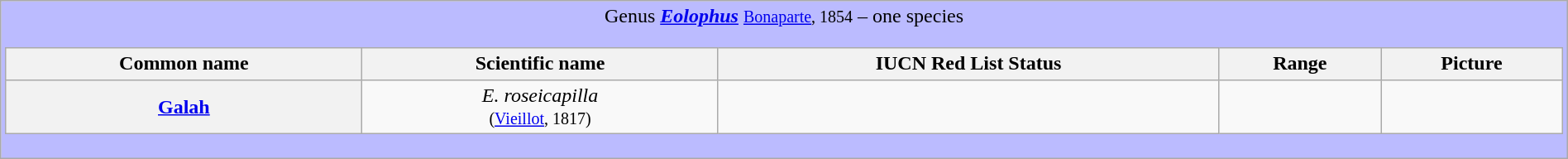<table class="wikitable" style="width:100%;text-align:center">
<tr>
<td colspan="100%" align="center" bgcolor="#BBBBFF">Genus <strong><em><a href='#'>Eolophus</a></em></strong> <small><a href='#'>Bonaparte</a>, 1854</small> – one species<br><table class="wikitable" style="width:100%;text-align:center">
<tr>
<th scope="col">Common name</th>
<th scope="col">Scientific name</th>
<th scope="col">IUCN Red List Status</th>
<th scope="col">Range</th>
<th scope="col">Picture</th>
</tr>
<tr>
<th scope="row"><a href='#'>Galah</a></th>
<td><em>E. roseicapilla</em> <br><small>(<a href='#'>Vieillot</a>, 1817)</small></td>
<td></td>
<td></td>
<td></td>
</tr>
</table>
</td>
</tr>
</table>
